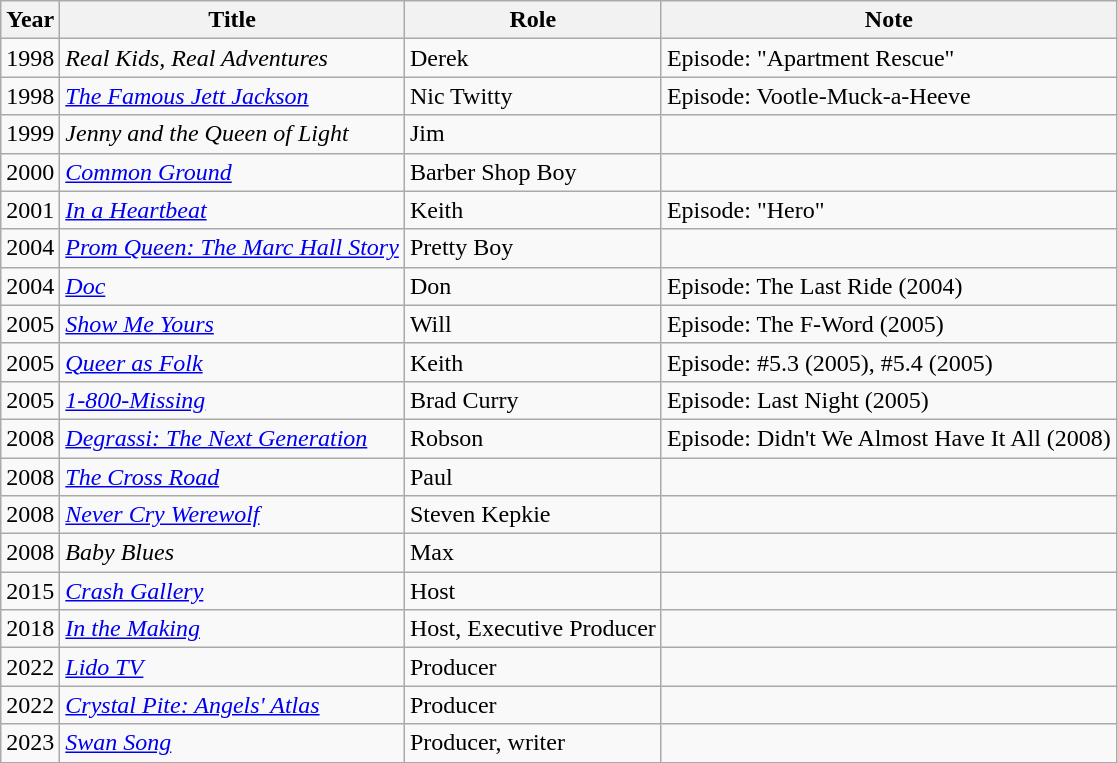<table class="wikitable sortable">
<tr>
<th>Year</th>
<th>Title</th>
<th>Role</th>
<th class="unsortable">Note</th>
</tr>
<tr>
<td>1998</td>
<td><em>Real Kids, Real Adventures</em></td>
<td>Derek</td>
<td>Episode: "Apartment Rescue"</td>
</tr>
<tr>
<td>1998</td>
<td data-sort-value="Famous Jett Jackson, The"><em><a href='#'>The Famous Jett Jackson</a></em></td>
<td>Nic Twitty</td>
<td>Episode: Vootle-Muck-a-Heeve</td>
</tr>
<tr>
<td>1999</td>
<td><em>Jenny and the Queen of Light</em></td>
<td>Jim</td>
<td></td>
</tr>
<tr>
<td>2000</td>
<td><em><a href='#'>Common Ground</a></em></td>
<td>Barber Shop Boy</td>
<td></td>
</tr>
<tr>
<td>2001</td>
<td><em><a href='#'>In a Heartbeat</a></em></td>
<td>Keith</td>
<td>Episode: "Hero"</td>
</tr>
<tr>
<td>2004</td>
<td><em><a href='#'>Prom Queen: The Marc Hall Story</a></em></td>
<td>Pretty Boy</td>
<td></td>
</tr>
<tr>
<td>2004</td>
<td><em><a href='#'>Doc</a></em></td>
<td>Don</td>
<td>Episode: The Last Ride (2004)</td>
</tr>
<tr>
<td>2005</td>
<td><em><a href='#'>Show Me Yours</a></em></td>
<td>Will</td>
<td>Episode: The F-Word (2005)</td>
</tr>
<tr>
<td>2005</td>
<td><em><a href='#'>Queer as Folk</a></em></td>
<td>Keith</td>
<td>Episode: #5.3 (2005), #5.4 (2005)</td>
</tr>
<tr>
<td>2005</td>
<td><em><a href='#'>1-800-Missing</a></em></td>
<td>Brad Curry</td>
<td>Episode: Last Night (2005)</td>
</tr>
<tr>
<td>2008</td>
<td><em><a href='#'>Degrassi: The Next Generation</a></em></td>
<td>Robson</td>
<td>Episode: Didn't We Almost Have It All (2008)</td>
</tr>
<tr>
<td>2008</td>
<td data-sort-value="Cross Road, The"><em><a href='#'>The Cross Road</a></em></td>
<td>Paul</td>
<td></td>
</tr>
<tr>
<td>2008</td>
<td><em><a href='#'>Never Cry Werewolf</a></em></td>
<td>Steven Kepkie</td>
<td></td>
</tr>
<tr>
<td>2008</td>
<td><em>Baby Blues</em></td>
<td>Max</td>
<td></td>
</tr>
<tr>
<td>2015</td>
<td><em><a href='#'>Crash Gallery</a></em></td>
<td>Host</td>
<td></td>
</tr>
<tr>
<td>2018</td>
<td><em><a href='#'>In the Making</a></em></td>
<td>Host, Executive Producer</td>
<td></td>
</tr>
<tr>
<td>2022</td>
<td><em><a href='#'>Lido TV</a></em></td>
<td>Producer</td>
<td></td>
</tr>
<tr>
<td>2022</td>
<td><em><a href='#'>Crystal Pite: Angels' Atlas</a></em></td>
<td>Producer</td>
<td></td>
</tr>
<tr>
<td>2023</td>
<td><em><a href='#'>Swan Song</a></em></td>
<td>Producer, writer</td>
<td></td>
</tr>
</table>
